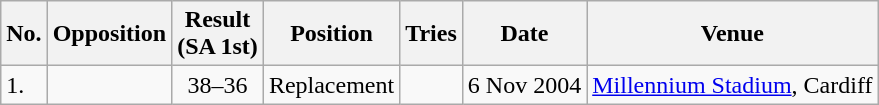<table class="wikitable sortable">
<tr>
<th>No.</th>
<th>Opposition</th>
<th>Result<br>(SA 1st)</th>
<th>Position</th>
<th>Tries</th>
<th>Date</th>
<th>Venue</th>
</tr>
<tr>
<td>1.</td>
<td></td>
<td align="center">38–36</td>
<td>Replacement</td>
<td></td>
<td>6 Nov 2004</td>
<td><a href='#'>Millennium Stadium</a>, Cardiff</td>
</tr>
</table>
